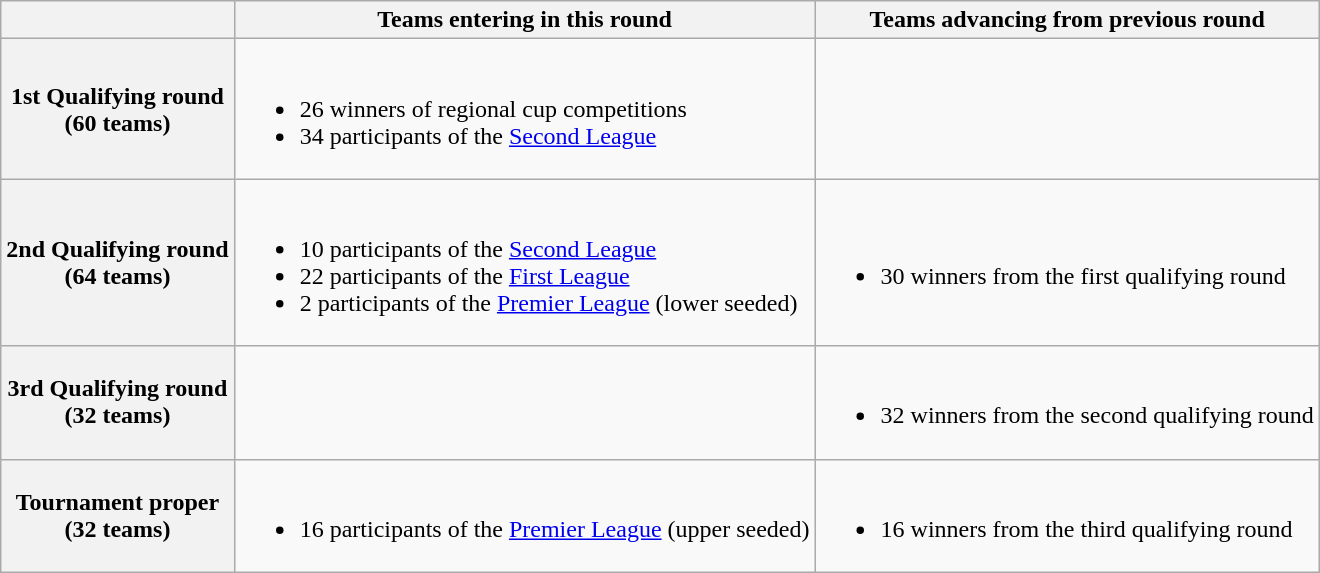<table class="wikitable">
<tr>
<th colspan=2></th>
<th>Teams entering in this round</th>
<th>Teams advancing from previous round</th>
</tr>
<tr>
<th colspan=2>1st Qualifying round<br> (60 teams)</th>
<td><br><ul><li>26 winners of regional cup competitions</li><li>34 participants of the <a href='#'>Second League</a></li></ul></td>
<td></td>
</tr>
<tr>
<th colspan=2>2nd Qualifying round<br> (64 teams)</th>
<td><br><ul><li>10 participants of the <a href='#'>Second League</a></li><li>22 participants of the <a href='#'>First League</a></li><li>2 participants of the <a href='#'>Premier League</a> (lower seeded)</li></ul></td>
<td><br><ul><li>30 winners from the first qualifying round</li></ul></td>
</tr>
<tr>
<th colspan=2>3rd Qualifying round<br> (32 teams)</th>
<td></td>
<td><br><ul><li>32 winners from the second qualifying round</li></ul></td>
</tr>
<tr>
<th colspan=2>Tournament proper<br> (32 teams)</th>
<td><br><ul><li>16 participants of the <a href='#'>Premier League</a> (upper seeded)</li></ul></td>
<td><br><ul><li>16 winners from the third qualifying round</li></ul></td>
</tr>
</table>
